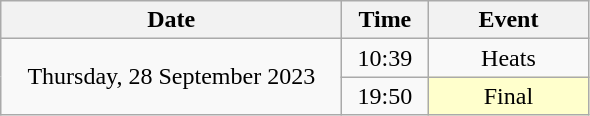<table class = "wikitable" style="text-align:center;">
<tr>
<th width=220>Date</th>
<th width=50>Time</th>
<th width=100>Event</th>
</tr>
<tr>
<td rowspan=3>Thursday, 28 September 2023</td>
<td>10:39</td>
<td>Heats</td>
</tr>
<tr>
<td>19:50</td>
<td bgcolor=ffffcc>Final</td>
</tr>
</table>
